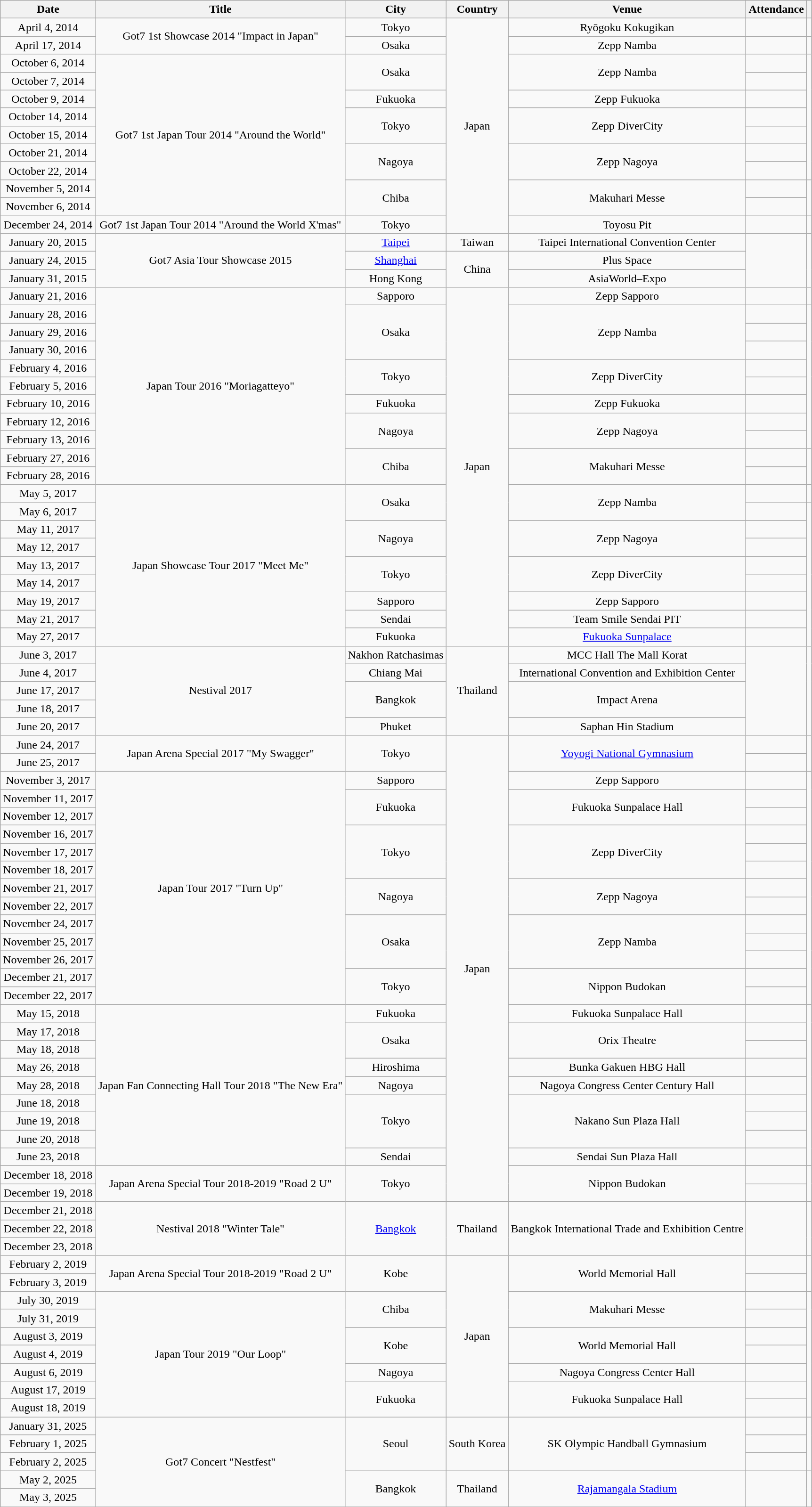<table class="wikitable sortable plainrowheaders" style="text-align:center;">
<tr>
<th>Date</th>
<th class="unsortable">Title</th>
<th class="unsortable">City</th>
<th>Country</th>
<th class="unsortable">Venue</th>
<th>Attendance</th>
<th class="unsortable"></th>
</tr>
<tr>
<td>April 4, 2014</td>
<td rowspan="2">Got7 1st Showcase 2014 "Impact in Japan"</td>
<td>Tokyo</td>
<td rowspan="12">Japan</td>
<td>Ryōgoku Kokugikan</td>
<td></td>
<td></td>
</tr>
<tr>
<td>April 17, 2014</td>
<td>Osaka</td>
<td>Zepp Namba</td>
<td></td>
<td></td>
</tr>
<tr>
<td>October 6, 2014</td>
<td rowspan="9">Got7 1st Japan Tour 2014 "Around the World"</td>
<td rowspan="2">Osaka</td>
<td rowspan="2">Zepp Namba</td>
<td></td>
<td rowspan="7"></td>
</tr>
<tr>
<td>October 7, 2014</td>
<td></td>
</tr>
<tr>
<td>October 9, 2014</td>
<td>Fukuoka</td>
<td>Zepp Fukuoka</td>
<td></td>
</tr>
<tr>
<td>October 14, 2014</td>
<td rowspan="2">Tokyo</td>
<td rowspan="2">Zepp DiverCity</td>
<td></td>
</tr>
<tr>
<td>October 15, 2014</td>
<td></td>
</tr>
<tr>
<td>October 21, 2014</td>
<td rowspan="2">Nagoya</td>
<td rowspan="2">Zepp Nagoya</td>
<td></td>
</tr>
<tr>
<td>October 22, 2014</td>
<td></td>
</tr>
<tr>
<td>November 5, 2014</td>
<td rowspan="2">Chiba</td>
<td rowspan="2">Makuhari Messe</td>
<td></td>
<td rowspan="2"></td>
</tr>
<tr>
<td>November 6, 2014</td>
<td></td>
</tr>
<tr>
<td>December 24, 2014</td>
<td>Got7 1st Japan Tour 2014 "Around the World X'mas"</td>
<td>Tokyo</td>
<td>Toyosu Pit</td>
<td></td>
<td></td>
</tr>
<tr>
<td>January 20, 2015</td>
<td rowspan="3">Got7 Asia Tour Showcase 2015</td>
<td><a href='#'>Taipei</a></td>
<td>Taiwan</td>
<td>Taipei International Convention Center</td>
<td rowspan="3"></td>
<td rowspan="3"></td>
</tr>
<tr>
<td>January 24, 2015</td>
<td><a href='#'>Shanghai</a></td>
<td rowspan="2">China</td>
<td>Plus Space</td>
</tr>
<tr>
<td>January 31, 2015</td>
<td>Hong Kong</td>
<td>AsiaWorld–Expo</td>
</tr>
<tr>
<td>January 21, 2016</td>
<td rowspan="11">Japan Tour 2016 "Moriagatteyo"</td>
<td>Sapporo</td>
<td rowspan="20">Japan</td>
<td>Zepp Sapporo</td>
<td></td>
<td></td>
</tr>
<tr>
<td>January 28, 2016</td>
<td rowspan="3">Osaka</td>
<td rowspan="3">Zepp Namba</td>
<td></td>
<td rowspan="8"></td>
</tr>
<tr>
<td>January 29, 2016</td>
<td></td>
</tr>
<tr>
<td>January 30, 2016</td>
<td></td>
</tr>
<tr>
<td>February 4, 2016</td>
<td rowspan="2">Tokyo</td>
<td rowspan="2">Zepp DiverCity</td>
<td></td>
</tr>
<tr>
<td>February 5, 2016</td>
<td></td>
</tr>
<tr>
<td>February 10, 2016</td>
<td>Fukuoka</td>
<td>Zepp Fukuoka</td>
<td></td>
</tr>
<tr>
<td>February 12, 2016</td>
<td rowspan="2">Nagoya</td>
<td rowspan="2">Zepp Nagoya</td>
<td></td>
</tr>
<tr>
<td>February 13, 2016</td>
<td></td>
</tr>
<tr>
<td>February 27, 2016</td>
<td rowspan="2">Chiba</td>
<td rowspan="2">Makuhari Messe</td>
<td></td>
<td rowspan="2"></td>
</tr>
<tr>
<td>February 28, 2016</td>
<td></td>
</tr>
<tr>
<td>May 5, 2017</td>
<td rowspan="9">Japan Showcase Tour 2017 "Meet Me"</td>
<td rowspan="2">Osaka</td>
<td rowspan="2">Zepp Namba</td>
<td></td>
<td></td>
</tr>
<tr>
<td>May 6, 2017</td>
<td></td>
<td rowspan="8"></td>
</tr>
<tr>
<td>May 11, 2017</td>
<td rowspan="2">Nagoya</td>
<td rowspan="2">Zepp Nagoya</td>
<td></td>
</tr>
<tr>
<td>May 12, 2017</td>
<td></td>
</tr>
<tr>
<td>May 13, 2017</td>
<td rowspan="2">Tokyo</td>
<td rowspan="2">Zepp DiverCity</td>
<td></td>
</tr>
<tr>
<td>May 14, 2017</td>
<td></td>
</tr>
<tr>
<td>May 19, 2017</td>
<td>Sapporo</td>
<td>Zepp Sapporo</td>
<td></td>
</tr>
<tr>
<td>May 21, 2017</td>
<td>Sendai</td>
<td>Team Smile Sendai PIT</td>
<td></td>
</tr>
<tr>
<td>May 27, 2017</td>
<td>Fukuoka</td>
<td><a href='#'>Fukuoka Sunpalace</a></td>
<td></td>
</tr>
<tr>
<td>June 3, 2017</td>
<td rowspan="5">Nestival 2017</td>
<td>Nakhon Ratchasimas</td>
<td rowspan="5">Thailand</td>
<td>MCC Hall The Mall Korat</td>
<td rowspan="5"></td>
<td rowspan="5"></td>
</tr>
<tr>
<td>June 4, 2017</td>
<td>Chiang Mai</td>
<td>International Convention and Exhibition Center</td>
</tr>
<tr>
<td>June 17, 2017</td>
<td rowspan="2">Bangkok</td>
<td rowspan="2">Impact Arena</td>
</tr>
<tr>
<td>June 18, 2017</td>
</tr>
<tr>
<td>June 20, 2017</td>
<td>Phuket</td>
<td>Saphan Hin Stadium</td>
</tr>
<tr>
<td>June 24, 2017</td>
<td rowspan="2">Japan Arena Special 2017 "My Swagger"</td>
<td rowspan="2">Tokyo</td>
<td rowspan="26">Japan</td>
<td rowspan="2"><a href='#'>Yoyogi National Gymnasium</a></td>
<td></td>
<td rowspan="2"></td>
</tr>
<tr>
<td>June 25, 2017</td>
<td></td>
</tr>
<tr>
<td>November 3, 2017</td>
<td rowspan="13">Japan Tour 2017 "Turn Up"</td>
<td>Sapporo</td>
<td>Zepp Sapporo</td>
<td></td>
<td rowspan="13"></td>
</tr>
<tr>
<td>November 11, 2017</td>
<td rowspan="2">Fukuoka</td>
<td rowspan="2">Fukuoka Sunpalace Hall</td>
<td></td>
</tr>
<tr>
<td>November 12, 2017</td>
<td></td>
</tr>
<tr>
<td>November 16, 2017</td>
<td rowspan="3">Tokyo</td>
<td rowspan="3">Zepp DiverCity</td>
<td></td>
</tr>
<tr>
<td>November 17, 2017</td>
<td></td>
</tr>
<tr>
<td>November 18, 2017</td>
<td></td>
</tr>
<tr>
<td>November 21, 2017</td>
<td rowspan="2">Nagoya</td>
<td rowspan="2">Zepp Nagoya</td>
<td></td>
</tr>
<tr>
<td>November 22, 2017</td>
<td></td>
</tr>
<tr>
<td>November 24, 2017</td>
<td rowspan="3">Osaka</td>
<td rowspan="3">Zepp Namba</td>
<td></td>
</tr>
<tr>
<td>November 25, 2017</td>
<td></td>
</tr>
<tr>
<td>November 26, 2017</td>
<td></td>
</tr>
<tr>
<td>December 21, 2017</td>
<td rowspan="2">Tokyo</td>
<td rowspan="2">Nippon Budokan</td>
<td></td>
</tr>
<tr>
<td>December 22, 2017</td>
<td></td>
</tr>
<tr>
<td>May 15, 2018</td>
<td rowspan="9">Japan Fan Connecting Hall Tour 2018 "The New Era"</td>
<td>Fukuoka</td>
<td>Fukuoka Sunpalace Hall</td>
<td></td>
<td rowspan="9"></td>
</tr>
<tr>
<td>May 17, 2018</td>
<td rowspan="2">Osaka</td>
<td rowspan="2">Orix Theatre</td>
<td></td>
</tr>
<tr>
<td>May 18, 2018</td>
<td></td>
</tr>
<tr>
<td>May 26, 2018</td>
<td>Hiroshima</td>
<td>Bunka Gakuen HBG Hall</td>
<td></td>
</tr>
<tr>
<td>May 28, 2018</td>
<td>Nagoya</td>
<td>Nagoya Congress Center Century Hall</td>
<td></td>
</tr>
<tr>
<td>June 18, 2018</td>
<td rowspan="3">Tokyo</td>
<td rowspan="3">Nakano Sun Plaza Hall</td>
<td></td>
</tr>
<tr>
<td>June 19, 2018</td>
<td></td>
</tr>
<tr>
<td>June 20, 2018</td>
<td></td>
</tr>
<tr>
<td>June 23, 2018</td>
<td>Sendai</td>
<td>Sendai Sun Plaza Hall</td>
<td></td>
</tr>
<tr>
<td>December 18, 2018</td>
<td rowspan="2">Japan Arena Special Tour 2018-2019 "Road 2 U"</td>
<td rowspan="2">Tokyo</td>
<td rowspan="2">Nippon Budokan</td>
<td></td>
<td rowspan="2"></td>
</tr>
<tr>
<td>December 19, 2018</td>
<td></td>
</tr>
<tr>
<td>December 21, 2018</td>
<td rowspan="3">Nestival 2018 "Winter Tale"</td>
<td rowspan="3"><a href='#'>Bangkok</a></td>
<td rowspan="3">Thailand</td>
<td rowspan="3">Bangkok International Trade and Exhibition Centre</td>
<td rowspan="3"></td>
<td rowspan="3"></td>
</tr>
<tr>
<td>December 22, 2018</td>
</tr>
<tr>
<td>December 23, 2018</td>
</tr>
<tr>
<td>February 2, 2019</td>
<td rowspan="2">Japan Arena Special Tour 2018-2019 "Road 2 U"</td>
<td rowspan="2">Kobe</td>
<td rowspan="9">Japan</td>
<td rowspan="2">World Memorial Hall</td>
<td></td>
<td rowspan="2"></td>
</tr>
<tr>
<td>February 3, 2019</td>
<td></td>
</tr>
<tr>
<td>July 30, 2019</td>
<td rowspan="7">Japan Tour 2019 "Our Loop"</td>
<td rowspan="2">Chiba</td>
<td rowspan="2">Makuhari Messe</td>
<td></td>
<td rowspan="7"></td>
</tr>
<tr>
<td>July 31, 2019</td>
<td></td>
</tr>
<tr>
<td>August 3, 2019</td>
<td rowspan="2">Kobe</td>
<td rowspan="2">World Memorial Hall</td>
<td></td>
</tr>
<tr>
<td>August 4, 2019</td>
<td></td>
</tr>
<tr>
<td>August 6, 2019</td>
<td>Nagoya</td>
<td>Nagoya Congress Center Hall</td>
<td></td>
</tr>
<tr>
<td>August 17, 2019</td>
<td rowspan="2">Fukuoka</td>
<td rowspan="2">Fukuoka Sunpalace Hall</td>
<td></td>
</tr>
<tr>
<td>August 18, 2019</td>
<td></td>
</tr>
<tr>
<td>January 31, 2025</td>
<td rowspan="5">Got7 Concert "Nestfest"</td>
<td rowspan="3">Seoul</td>
<td rowspan="3">South Korea</td>
<td rowspan="3">SK Olympic Handball Gymnasium</td>
<td></td>
<td rowspan="3"></td>
</tr>
<tr>
<td>February 1, 2025</td>
<td></td>
</tr>
<tr>
<td>February 2, 2025</td>
<td></td>
</tr>
<tr>
<td>May 2, 2025</td>
<td rowspan="2">Bangkok</td>
<td rowspan="2">Thailand</td>
<td rowspan="2"><a href='#'>Rajamangala Stadium</a></td>
<td rowspan="2"></td>
<td rowspan="2"></td>
</tr>
<tr>
<td>May 3, 2025</td>
</tr>
</table>
